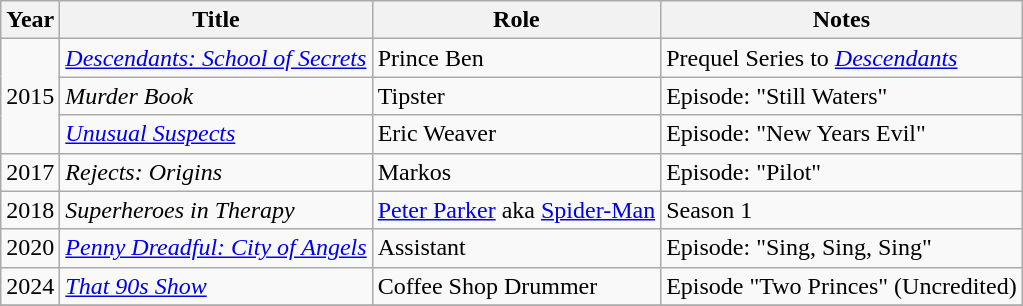<table class="wikitable sortable">
<tr>
<th>Year</th>
<th>Title</th>
<th>Role</th>
<th>Notes</th>
</tr>
<tr>
<td rowspan="3" align="center">2015</td>
<td><em><a href='#'>Descendants: School of Secrets</a></em></td>
<td>Prince Ben</td>
<td>Prequel Series to <em><a href='#'>Descendants</a></em></td>
</tr>
<tr>
<td><em>Murder Book</em></td>
<td>Tipster</td>
<td>Episode: "Still Waters"</td>
</tr>
<tr>
<td><em><a href='#'>Unusual Suspects</a></em></td>
<td>Eric Weaver</td>
<td>Episode: "New Years Evil"</td>
</tr>
<tr>
<td rowspan="1" align="center">2017</td>
<td><em>Rejects: Origins</em></td>
<td>Markos</td>
<td>Episode: "Pilot"</td>
</tr>
<tr>
<td rowspan="1" align="center">2018</td>
<td><em>Superheroes in Therapy</em></td>
<td><a href='#'>Peter Parker</a> aka <a href='#'>Spider-Man</a></td>
<td>Season 1</td>
</tr>
<tr>
<td rowspan="1" align="center">2020</td>
<td><em><a href='#'>Penny Dreadful: City of Angels</a></em></td>
<td>Assistant</td>
<td>Episode: "Sing, Sing, Sing"</td>
</tr>
<tr>
<td rowspan="1" align="center">2024</td>
<td><em><a href='#'>That 90s Show</a></em></td>
<td>Coffee Shop Drummer</td>
<td>Episode "Two Princes" (Uncredited)</td>
</tr>
<tr>
</tr>
</table>
